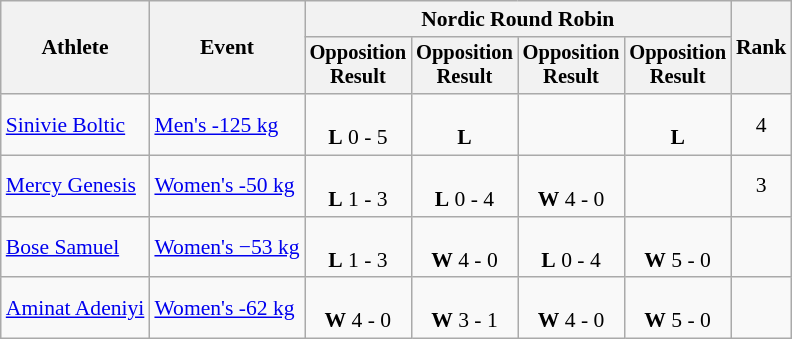<table class="wikitable" style="font-size:90%;">
<tr>
<th rowspan=2>Athlete</th>
<th rowspan=2>Event</th>
<th colspan=4>Nordic Round Robin</th>
<th rowspan=2>Rank</th>
</tr>
<tr style="font-size: 95%">
<th>Opposition<br>Result</th>
<th>Opposition<br>Result</th>
<th>Opposition<br>Result</th>
<th>Opposition<br>Result</th>
</tr>
<tr align=center>
<td align=left><a href='#'>Sinivie Boltic</a></td>
<td align=left><a href='#'>Men's -125 kg</a></td>
<td><br><strong>L</strong> 0 - 5</td>
<td><br><strong>L</strong> </td>
<td><br> </td>
<td><br><strong>L</strong> </td>
<td>4</td>
</tr>
<tr align=center>
<td align=left><a href='#'>Mercy Genesis</a></td>
<td align=left><a href='#'>Women's -50 kg</a></td>
<td><br><strong>L</strong> 1 - 3</td>
<td><br><strong>L</strong> 0 - 4</td>
<td><br><strong>W</strong> 4 - 0</td>
<td></td>
<td>3 </td>
</tr>
<tr align=center>
<td align=left><a href='#'>Bose Samuel</a></td>
<td align=left><a href='#'>Women's −53 kg</a></td>
<td><br><strong>L</strong> 1 - 3</td>
<td><br><strong>W</strong> 4 - 0</td>
<td><br><strong>L</strong> 0 - 4</td>
<td><br><strong>W</strong> 5 - 0</td>
<td></td>
</tr>
<tr align=center>
<td align=left><a href='#'>Aminat Adeniyi</a></td>
<td align=left><a href='#'>Women's -62 kg</a></td>
<td><br><strong>W</strong> 4 - 0</td>
<td><br><strong>W</strong> 3 - 1</td>
<td><br><strong>W</strong> 4 - 0</td>
<td><br><strong>W</strong> 5 - 0</td>
<td></td>
</tr>
</table>
